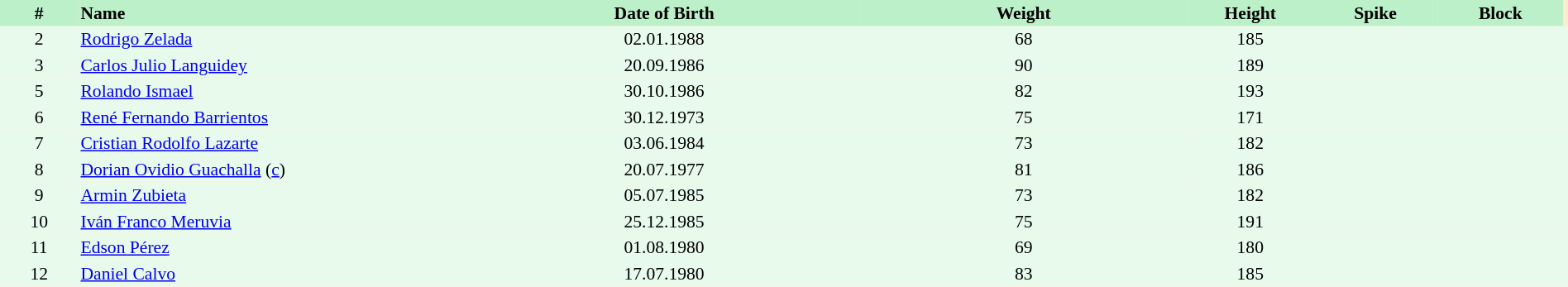<table border=0 cellpadding=2 cellspacing=0  |- bgcolor=#FFECCE style="text-align:center; font-size:90%;" width=100%>
<tr bgcolor=#BBF0C9>
<th width=5%>#</th>
<th width=25% align=left>Name</th>
<th width=25%>Date of Birth</th>
<th width=21%>Weight</th>
<th width=8%>Height</th>
<th width=8%>Spike</th>
<th width=8%>Block</th>
</tr>
<tr bgcolor=#E7FAEC>
<td>2</td>
<td align=left><a href='#'>Rodrigo Zelada</a></td>
<td>02.01.1988</td>
<td>68</td>
<td>185</td>
<td></td>
<td></td>
<td></td>
</tr>
<tr bgcolor=#E7FAEC>
<td>3</td>
<td align=left><a href='#'>Carlos Julio Languidey</a></td>
<td>20.09.1986</td>
<td>90</td>
<td>189</td>
<td></td>
<td></td>
<td></td>
</tr>
<tr bgcolor=#E7FAEC>
<td>5</td>
<td align=left><a href='#'>Rolando Ismael</a></td>
<td>30.10.1986</td>
<td>82</td>
<td>193</td>
<td></td>
<td></td>
<td></td>
</tr>
<tr bgcolor=#E7FAEC>
<td>6</td>
<td align=left><a href='#'>René Fernando Barrientos</a></td>
<td>30.12.1973</td>
<td>75</td>
<td>171</td>
<td></td>
<td></td>
<td></td>
</tr>
<tr bgcolor=#E7FAEC>
<td>7</td>
<td align=left><a href='#'>Cristian Rodolfo Lazarte</a></td>
<td>03.06.1984</td>
<td>73</td>
<td>182</td>
<td></td>
<td></td>
<td></td>
</tr>
<tr bgcolor=#E7FAEC>
<td>8</td>
<td align=left><a href='#'>Dorian Ovidio Guachalla</a> (<a href='#'>c</a>)</td>
<td>20.07.1977</td>
<td>81</td>
<td>186</td>
<td></td>
<td></td>
<td></td>
</tr>
<tr bgcolor=#E7FAEC>
<td>9</td>
<td align=left><a href='#'>Armin Zubieta</a></td>
<td>05.07.1985</td>
<td>73</td>
<td>182</td>
<td></td>
<td></td>
<td></td>
</tr>
<tr bgcolor=#E7FAEC>
<td>10</td>
<td align=left><a href='#'>Iván Franco Meruvia</a></td>
<td>25.12.1985</td>
<td>75</td>
<td>191</td>
<td></td>
<td></td>
<td></td>
</tr>
<tr bgcolor=#E7FAEC>
<td>11</td>
<td align=left><a href='#'>Edson Pérez</a></td>
<td>01.08.1980</td>
<td>69</td>
<td>180</td>
<td></td>
<td></td>
<td></td>
</tr>
<tr bgcolor=#E7FAEC>
<td>12</td>
<td align=left><a href='#'>Daniel Calvo</a></td>
<td>17.07.1980</td>
<td>83</td>
<td>185</td>
<td></td>
<td></td>
<td></td>
</tr>
</table>
